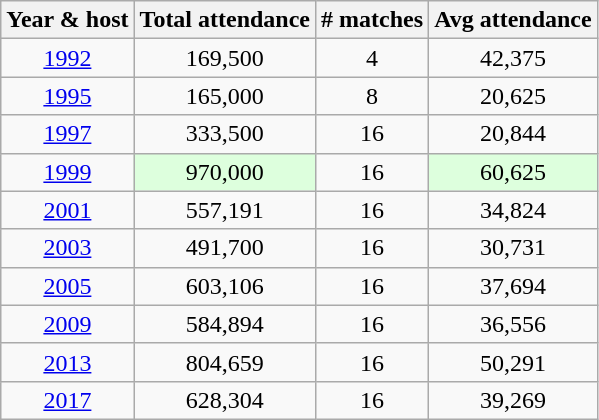<table class="wikitable sortable" style="text-align: center;">
<tr>
<th>Year & host</th>
<th>Total attendance</th>
<th># matches</th>
<th>Avg attendance</th>
</tr>
<tr>
<td> <a href='#'>1992</a></td>
<td>169,500</td>
<td>4</td>
<td>42,375</td>
</tr>
<tr>
<td> <a href='#'>1995</a></td>
<td>165,000</td>
<td>8</td>
<td>20,625</td>
</tr>
<tr>
<td> <a href='#'>1997</a></td>
<td>333,500</td>
<td>16</td>
<td>20,844</td>
</tr>
<tr>
<td> <a href='#'>1999</a></td>
<td bgcolor="#ddffdd">970,000</td>
<td>16</td>
<td bgcolor="#ddffdd">60,625</td>
</tr>
<tr>
<td>  <a href='#'>2001</a></td>
<td>557,191</td>
<td>16</td>
<td>34,824</td>
</tr>
<tr>
<td> <a href='#'>2003</a></td>
<td>491,700</td>
<td>16</td>
<td>30,731</td>
</tr>
<tr>
<td> <a href='#'>2005</a></td>
<td>603,106</td>
<td>16</td>
<td>37,694</td>
</tr>
<tr>
<td> <a href='#'>2009</a></td>
<td>584,894</td>
<td>16</td>
<td>36,556</td>
</tr>
<tr>
<td> <a href='#'>2013</a></td>
<td>804,659</td>
<td>16</td>
<td>50,291</td>
</tr>
<tr>
<td> <a href='#'>2017</a></td>
<td>628,304</td>
<td>16</td>
<td>39,269</td>
</tr>
</table>
